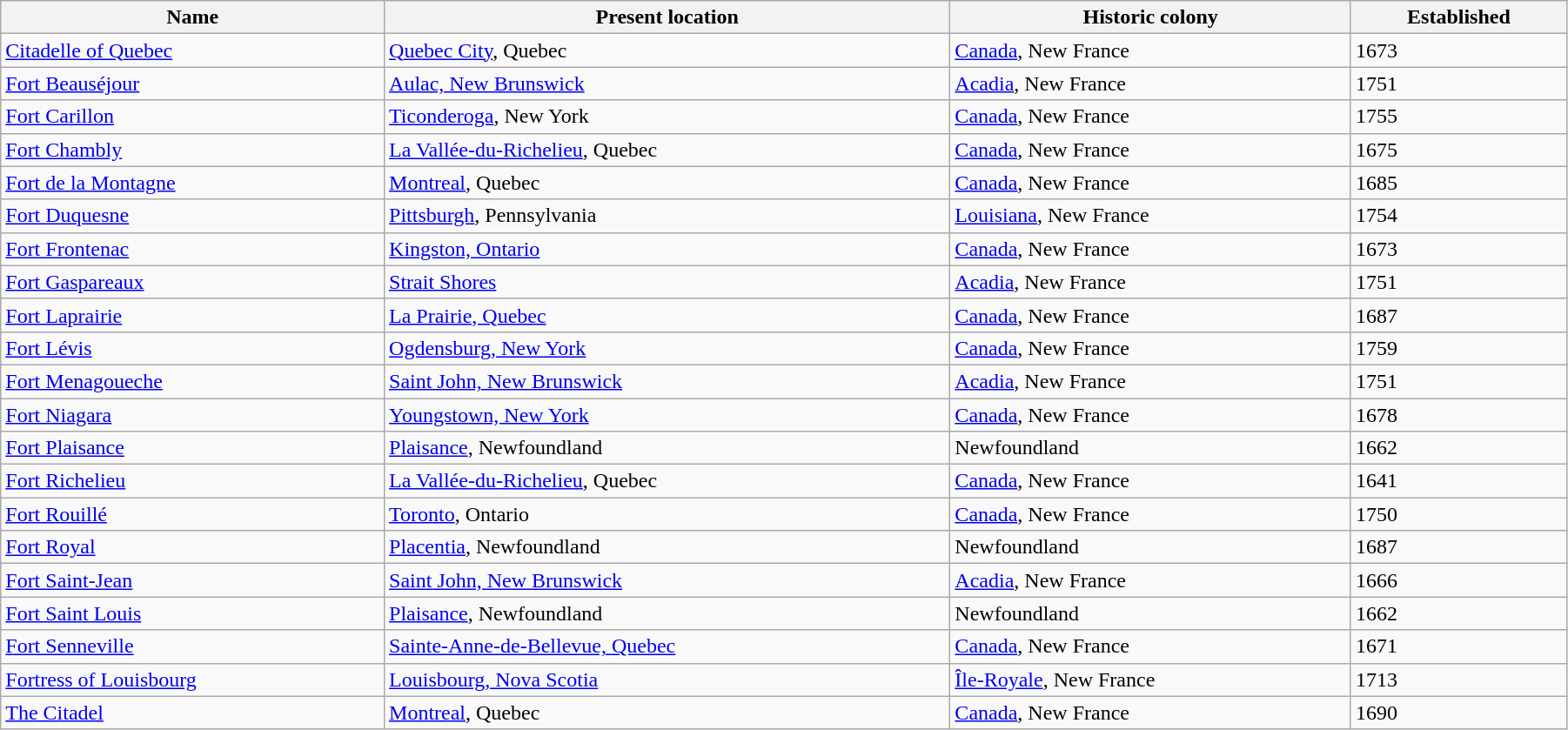<table class="wikitable sortable plainrowheaders" width="95%">
<tr>
<th>Name</th>
<th>Present location</th>
<th>Historic colony</th>
<th>Established</th>
</tr>
<tr>
<td><a href='#'>Citadelle of Quebec</a></td>
<td><a href='#'>Quebec City</a>, Quebec</td>
<td><a href='#'>Canada</a>, New France</td>
<td>1673</td>
</tr>
<tr>
<td><a href='#'>Fort Beauséjour</a></td>
<td><a href='#'>Aulac, New Brunswick</a></td>
<td><a href='#'>Acadia</a>, New France</td>
<td>1751</td>
</tr>
<tr>
<td><a href='#'>Fort Carillon</a></td>
<td><a href='#'>Ticonderoga</a>, New York</td>
<td><a href='#'>Canada</a>, New France</td>
<td>1755</td>
</tr>
<tr>
<td><a href='#'>Fort Chambly</a></td>
<td><a href='#'>La Vallée-du-Richelieu</a>, Quebec</td>
<td><a href='#'>Canada</a>, New France</td>
<td>1675</td>
</tr>
<tr>
<td><a href='#'>Fort de la Montagne</a></td>
<td><a href='#'>Montreal</a>, Quebec</td>
<td><a href='#'>Canada</a>, New France</td>
<td>1685</td>
</tr>
<tr>
<td><a href='#'>Fort Duquesne</a></td>
<td><a href='#'>Pittsburgh</a>, Pennsylvania</td>
<td><a href='#'>Louisiana</a>, New France</td>
<td>1754</td>
</tr>
<tr>
<td><a href='#'>Fort Frontenac</a></td>
<td><a href='#'>Kingston, Ontario</a></td>
<td><a href='#'>Canada</a>, New France</td>
<td>1673</td>
</tr>
<tr>
<td><a href='#'>Fort Gaspareaux</a></td>
<td><a href='#'>Strait Shores</a></td>
<td><a href='#'>Acadia</a>, New France</td>
<td>1751</td>
</tr>
<tr>
<td><a href='#'>Fort Laprairie</a></td>
<td><a href='#'>La Prairie, Quebec</a></td>
<td><a href='#'>Canada</a>, New France</td>
<td>1687</td>
</tr>
<tr>
<td><a href='#'>Fort Lévis</a></td>
<td><a href='#'>Ogdensburg, New York</a></td>
<td><a href='#'>Canada</a>, New France</td>
<td>1759</td>
</tr>
<tr>
<td><a href='#'>Fort Menagoueche</a></td>
<td><a href='#'>Saint John, New Brunswick</a></td>
<td><a href='#'>Acadia</a>, New France</td>
<td>1751</td>
</tr>
<tr>
<td><a href='#'>Fort Niagara</a></td>
<td><a href='#'>Youngstown, New York</a></td>
<td><a href='#'>Canada</a>, New France</td>
<td>1678</td>
</tr>
<tr>
<td><a href='#'>Fort Plaisance</a></td>
<td><a href='#'>Plaisance</a>, Newfoundland</td>
<td>Newfoundland</td>
<td>1662</td>
</tr>
<tr>
<td><a href='#'>Fort Richelieu</a></td>
<td><a href='#'>La Vallée-du-Richelieu</a>, Quebec</td>
<td><a href='#'>Canada</a>, New France</td>
<td>1641</td>
</tr>
<tr>
<td><a href='#'>Fort Rouillé</a></td>
<td><a href='#'>Toronto</a>, Ontario</td>
<td><a href='#'>Canada</a>, New France</td>
<td>1750</td>
</tr>
<tr>
<td><a href='#'>Fort Royal</a></td>
<td><a href='#'>Placentia</a>, Newfoundland</td>
<td>Newfoundland</td>
<td>1687</td>
</tr>
<tr>
<td><a href='#'>Fort Saint-Jean</a></td>
<td><a href='#'>Saint John, New Brunswick</a></td>
<td><a href='#'>Acadia</a>, New France</td>
<td>1666</td>
</tr>
<tr>
<td><a href='#'>Fort Saint Louis</a></td>
<td><a href='#'>Plaisance</a>, Newfoundland</td>
<td>Newfoundland</td>
<td>1662</td>
</tr>
<tr>
<td><a href='#'>Fort Senneville</a></td>
<td><a href='#'>Sainte-Anne-de-Bellevue, Quebec</a></td>
<td><a href='#'>Canada</a>, New France</td>
<td>1671</td>
</tr>
<tr>
<td><a href='#'>Fortress of Louisbourg</a></td>
<td><a href='#'>Louisbourg, Nova Scotia</a></td>
<td><a href='#'>Île-Royale</a>, New France</td>
<td>1713</td>
</tr>
<tr>
<td><a href='#'>The Citadel</a></td>
<td><a href='#'>Montreal</a>, Quebec</td>
<td><a href='#'>Canada</a>, New France</td>
<td>1690</td>
</tr>
</table>
